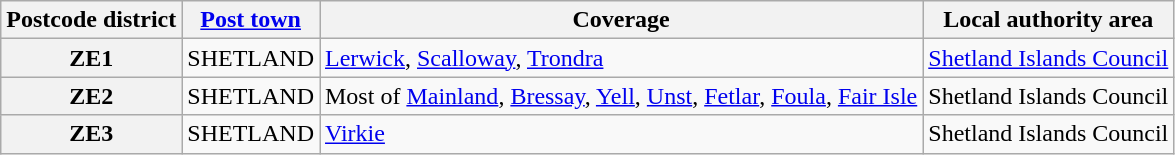<table class="wikitable">
<tr>
<th>Postcode district</th>
<th><a href='#'>Post town</a></th>
<th>Coverage</th>
<th>Local authority area</th>
</tr>
<tr>
<th>ZE1</th>
<td>SHETLAND</td>
<td><a href='#'>Lerwick</a>, <a href='#'>Scalloway</a>, <a href='#'>Trondra</a></td>
<td><a href='#'>Shetland Islands Council</a></td>
</tr>
<tr>
<th>ZE2</th>
<td>SHETLAND</td>
<td>Most of <a href='#'>Mainland</a>, <a href='#'>Bressay</a>, <a href='#'>Yell</a>, <a href='#'>Unst</a>, <a href='#'>Fetlar</a>, <a href='#'>Foula</a>, <a href='#'>Fair Isle</a></td>
<td>Shetland Islands Council</td>
</tr>
<tr>
<th>ZE3</th>
<td>SHETLAND</td>
<td><a href='#'>Virkie</a></td>
<td>Shetland Islands Council</td>
</tr>
</table>
